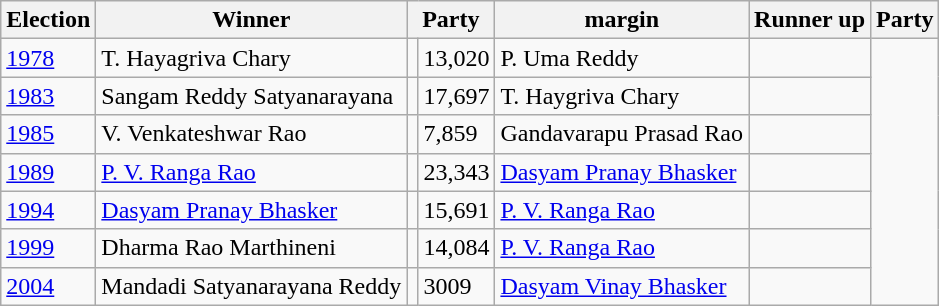<table class="wikitable sortable">
<tr>
<th>Election</th>
<th>Winner</th>
<th colspan="2">Party</th>
<th>margin</th>
<th>Runner up</th>
<th colspan="2">Party</th>
</tr>
<tr>
<td><a href='#'>1978</a></td>
<td>T. Hayagriva Chary</td>
<td></td>
<td>13,020</td>
<td>P. Uma Reddy</td>
<td></td>
</tr>
<tr>
<td><a href='#'>1983</a></td>
<td>Sangam Reddy Satyanarayana</td>
<td></td>
<td>17,697</td>
<td>T. Haygriva Chary</td>
<td></td>
</tr>
<tr>
<td><a href='#'>1985</a></td>
<td>V. Venkateshwar Rao</td>
<td></td>
<td>7,859</td>
<td>Gandavarapu Prasad Rao</td>
<td></td>
</tr>
<tr>
<td><a href='#'>1989</a></td>
<td><a href='#'>P. V. Ranga Rao</a></td>
<td></td>
<td>23,343</td>
<td><a href='#'>Dasyam Pranay Bhasker</a></td>
<td></td>
</tr>
<tr>
<td><a href='#'>1994</a></td>
<td><a href='#'>Dasyam Pranay Bhasker</a></td>
<td></td>
<td>15,691</td>
<td><a href='#'>P. V. Ranga Rao</a></td>
<td></td>
</tr>
<tr>
<td><a href='#'>1999</a></td>
<td>Dharma Rao Marthineni</td>
<td></td>
<td>14,084</td>
<td><a href='#'>P. V. Ranga Rao</a></td>
<td></td>
</tr>
<tr>
<td><a href='#'>2004</a></td>
<td>Mandadi Satyanarayana Reddy</td>
<td></td>
<td>3009</td>
<td><a href='#'>Dasyam Vinay Bhasker</a></td>
<td></td>
</tr>
</table>
